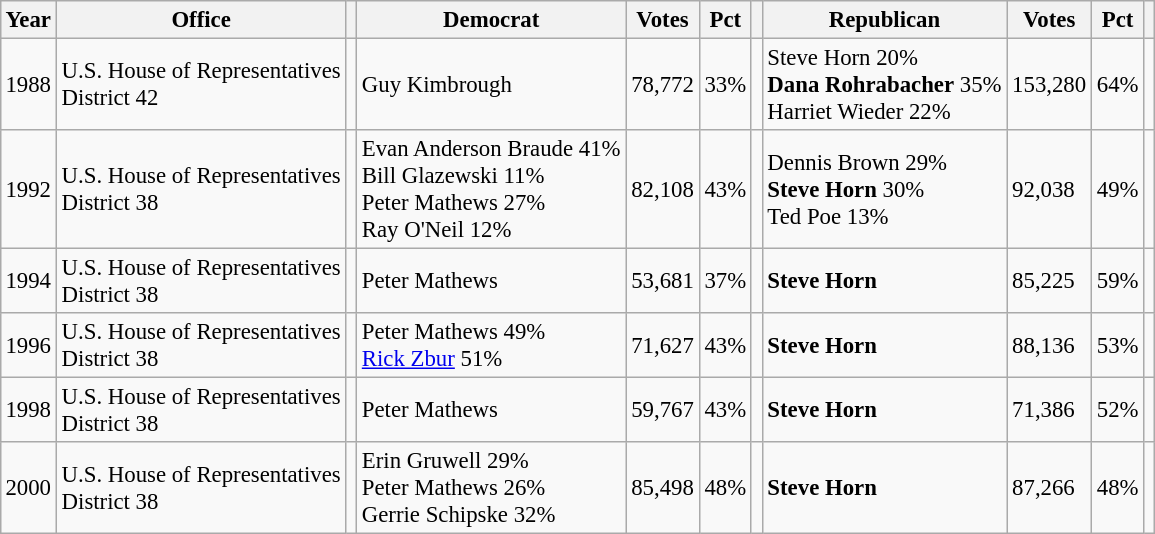<table class="wikitable" style="margin:0.5em ; font-size:95%">
<tr>
<th>Year</th>
<th>Office</th>
<th></th>
<th>Democrat</th>
<th>Votes</th>
<th>Pct</th>
<th></th>
<th>Republican</th>
<th>Votes</th>
<th>Pct</th>
<th></th>
</tr>
<tr>
<td>1988</td>
<td>U.S. House of Representatives<br> District 42</td>
<td></td>
<td>Guy Kimbrough</td>
<td>78,772</td>
<td>33%</td>
<td></td>
<td>Steve Horn 20% <br><strong>Dana Rohrabacher</strong> 35% <br>Harriet Wieder 22%</td>
<td>153,280</td>
<td>64%</td>
<td></td>
</tr>
<tr>
<td>1992</td>
<td>U.S. House of Representatives<br> District 38</td>
<td></td>
<td>Evan Anderson Braude 41% <br>Bill Glazewski 11% <br>Peter Mathews 27% <br>Ray O'Neil 12%</td>
<td>82,108</td>
<td>43%</td>
<td></td>
<td>Dennis Brown 29% <br><strong>Steve Horn</strong> 30% <br>Ted Poe 13%</td>
<td>92,038</td>
<td>49%</td>
<td></td>
</tr>
<tr>
<td>1994</td>
<td>U.S. House of Representatives<br> District 38</td>
<td></td>
<td>Peter Mathews</td>
<td>53,681</td>
<td>37%</td>
<td></td>
<td><strong>Steve Horn</strong></td>
<td>85,225</td>
<td>59%</td>
<td></td>
</tr>
<tr>
<td>1996</td>
<td>U.S. House of Representatives<br> District 38</td>
<td></td>
<td>Peter Mathews 49% <br><a href='#'>Rick Zbur</a> 51%</td>
<td>71,627</td>
<td>43%</td>
<td></td>
<td><strong>Steve Horn</strong></td>
<td>88,136</td>
<td>53%</td>
<td></td>
</tr>
<tr>
<td>1998</td>
<td>U.S. House of Representatives<br> District 38</td>
<td></td>
<td>Peter Mathews</td>
<td>59,767</td>
<td>43%</td>
<td></td>
<td><strong>Steve Horn</strong></td>
<td>71,386</td>
<td>52%</td>
<td></td>
</tr>
<tr>
<td>2000</td>
<td>U.S. House of Representatives<br> District 38</td>
<td></td>
<td>Erin Gruwell 29% <br>Peter Mathews 26% <br>Gerrie Schipske 32%</td>
<td>85,498</td>
<td>48%</td>
<td></td>
<td><strong>Steve Horn</strong></td>
<td>87,266</td>
<td>48%</td>
<td></td>
</tr>
</table>
